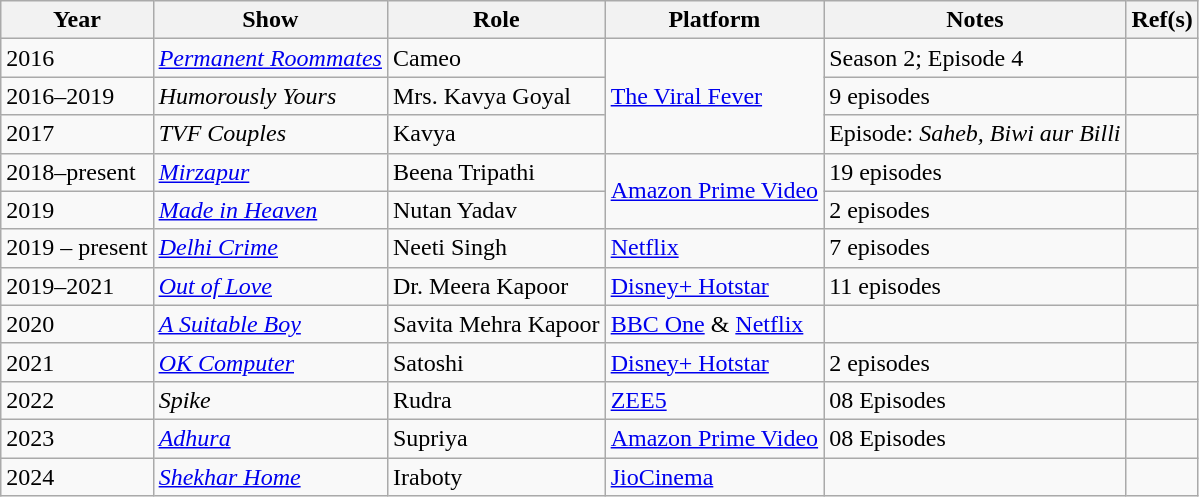<table class="wikitable sortable">
<tr>
<th>Year</th>
<th>Show</th>
<th>Role</th>
<th>Platform</th>
<th>Notes</th>
<th>Ref(s)</th>
</tr>
<tr>
<td>2016</td>
<td><em><a href='#'>Permanent Roommates</a></em></td>
<td>Cameo</td>
<td rowspan="3"><a href='#'>The Viral Fever</a></td>
<td>Season 2; Episode 4</td>
<td></td>
</tr>
<tr>
<td>2016–2019</td>
<td><em>Humorously Yours</em></td>
<td>Mrs. Kavya Goyal</td>
<td>9 episodes</td>
<td></td>
</tr>
<tr>
<td>2017</td>
<td><em>TVF Couples</em></td>
<td>Kavya</td>
<td>Episode: <em>Saheb, Biwi aur Billi</em></td>
<td></td>
</tr>
<tr>
<td>2018–present</td>
<td><em><a href='#'>Mirzapur</a></em></td>
<td>Beena Tripathi</td>
<td rowspan="2"><a href='#'>Amazon Prime Video</a></td>
<td>19 episodes</td>
<td></td>
</tr>
<tr>
<td>2019</td>
<td><em><a href='#'>Made in Heaven</a></em></td>
<td>Nutan Yadav</td>
<td>2 episodes</td>
<td></td>
</tr>
<tr>
<td>2019 – present</td>
<td><em><a href='#'>Delhi Crime</a></em></td>
<td>Neeti Singh</td>
<td><a href='#'>Netflix</a></td>
<td>7 episodes</td>
<td></td>
</tr>
<tr>
<td>2019–2021</td>
<td><em><a href='#'>Out of Love</a></em></td>
<td>Dr. Meera Kapoor</td>
<td><a href='#'>Disney+ Hotstar</a></td>
<td>11 episodes</td>
<td></td>
</tr>
<tr>
<td>2020</td>
<td><em><a href='#'>A Suitable Boy</a></em></td>
<td>Savita Mehra Kapoor</td>
<td><a href='#'>BBC One</a> & <a href='#'>Netflix</a></td>
<td></td>
<td></td>
</tr>
<tr>
<td>2021</td>
<td><em><a href='#'>OK Computer</a></em></td>
<td>Satoshi</td>
<td><a href='#'>Disney+ Hotstar</a></td>
<td>2 episodes</td>
<td></td>
</tr>
<tr>
<td>2022</td>
<td><em>Spike</em></td>
<td>Rudra</td>
<td><a href='#'>ZEE5</a></td>
<td>08 Episodes</td>
<td></td>
</tr>
<tr>
<td>2023</td>
<td><em><a href='#'>Adhura</a></em></td>
<td>Supriya</td>
<td><a href='#'>Amazon Prime Video</a></td>
<td>08 Episodes</td>
<td></td>
</tr>
<tr>
<td>2024</td>
<td><em><a href='#'>Shekhar Home</a></em></td>
<td>Iraboty</td>
<td><a href='#'>JioCinema</a></td>
<td></td>
</tr>
</table>
